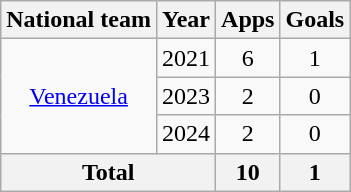<table class="wikitable" style="text-align:center">
<tr>
<th>National team</th>
<th>Year</th>
<th>Apps</th>
<th>Goals</th>
</tr>
<tr>
<td rowspan="3"><a href='#'>Venezuela</a></td>
<td>2021</td>
<td>6</td>
<td>1</td>
</tr>
<tr>
<td>2023</td>
<td>2</td>
<td>0</td>
</tr>
<tr>
<td>2024</td>
<td>2</td>
<td>0</td>
</tr>
<tr>
<th colspan="2">Total</th>
<th>10</th>
<th>1</th>
</tr>
</table>
